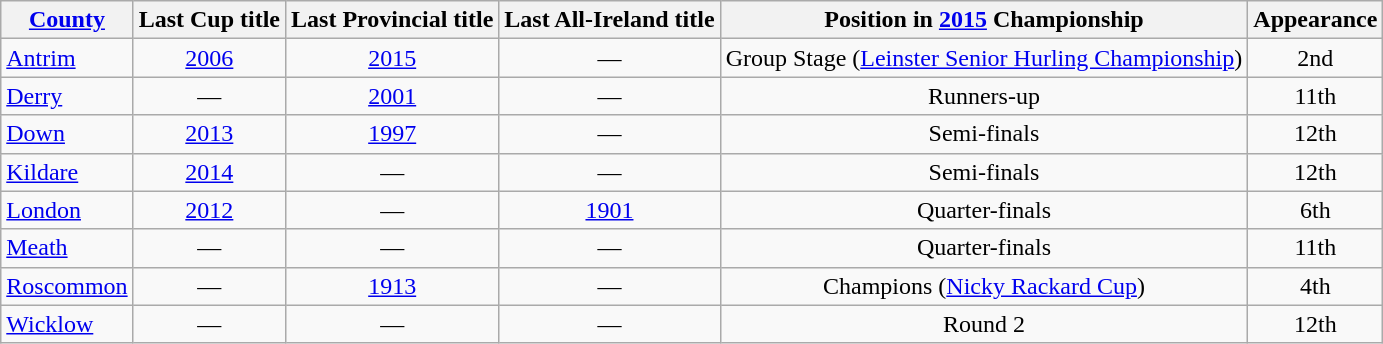<table class="wikitable sortable" style="text-align:center">
<tr>
<th><a href='#'>County</a></th>
<th>Last Cup title</th>
<th>Last Provincial title</th>
<th>Last All-Ireland title</th>
<th>Position in <a href='#'>2015</a> Championship</th>
<th>Appearance</th>
</tr>
<tr>
<td style="text-align:left"><a href='#'>Antrim</a></td>
<td><a href='#'>2006</a></td>
<td><a href='#'>2015</a></td>
<td>—</td>
<td>Group Stage (<a href='#'>Leinster Senior Hurling Championship</a>)</td>
<td>2nd</td>
</tr>
<tr>
<td style="text-align:left"> <a href='#'>Derry</a></td>
<td>—</td>
<td><a href='#'>2001</a></td>
<td>—</td>
<td>Runners-up</td>
<td>11th</td>
</tr>
<tr>
<td style="text-align:left"> <a href='#'>Down</a></td>
<td><a href='#'>2013</a></td>
<td><a href='#'>1997</a></td>
<td>—</td>
<td>Semi-finals</td>
<td>12th</td>
</tr>
<tr>
<td style="text-align:left"> <a href='#'>Kildare</a></td>
<td><a href='#'>2014</a></td>
<td>—</td>
<td>—</td>
<td>Semi-finals</td>
<td>12th</td>
</tr>
<tr>
<td style="text-align:left"><a href='#'>London</a></td>
<td><a href='#'>2012</a></td>
<td>—</td>
<td><a href='#'>1901</a></td>
<td>Quarter-finals</td>
<td>6th</td>
</tr>
<tr>
<td style="text-align:left"><a href='#'>Meath</a></td>
<td>—</td>
<td>—</td>
<td>—</td>
<td>Quarter-finals</td>
<td>11th</td>
</tr>
<tr>
<td style="text-align:left"><a href='#'>Roscommon</a></td>
<td>—</td>
<td><a href='#'>1913</a></td>
<td>—</td>
<td>Champions (<a href='#'>Nicky Rackard Cup</a>)</td>
<td>4th</td>
</tr>
<tr>
<td style="text-align:left"> <a href='#'>Wicklow</a></td>
<td>—</td>
<td>—</td>
<td>—</td>
<td>Round 2</td>
<td>12th</td>
</tr>
</table>
